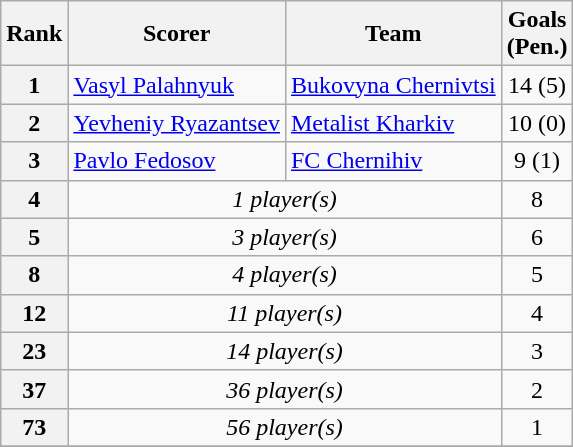<table class="wikitable">
<tr>
<th>Rank</th>
<th>Scorer</th>
<th>Team</th>
<th>Goals<br>(Pen.)</th>
</tr>
<tr>
<th align=center rowspan=1>1</th>
<td><a href='#'>Vasyl Palahnyuk</a></td>
<td><a href='#'>Bukovyna Chernivtsi</a></td>
<td align=center>14 (5)</td>
</tr>
<tr>
<th align=center rowspan=1>2</th>
<td><a href='#'>Yevheniy Ryazantsev</a></td>
<td><a href='#'>Metalist Kharkiv</a></td>
<td align=center>10 (0)</td>
</tr>
<tr>
<th align=center rowspan=1>3</th>
<td><a href='#'>Pavlo Fedosov</a></td>
<td><a href='#'>FC Chernihiv</a></td>
<td align=center>9 (1)</td>
</tr>
<tr>
<th align=center>4</th>
<td colspan=2 align=center><em>1 player(s)</em></td>
<td align=center>8</td>
</tr>
<tr>
<th align=center>5</th>
<td colspan=2 align=center><em>3 player(s)</em></td>
<td align=center>6</td>
</tr>
<tr>
<th align=center>8</th>
<td colspan=2 align=center><em>4 player(s)</em></td>
<td align=center>5</td>
</tr>
<tr>
<th align=center>12</th>
<td colspan=2 align=center><em>11 player(s)</em></td>
<td align=center>4</td>
</tr>
<tr>
<th align=center>23</th>
<td colspan=2 align=center><em>14 player(s)</em></td>
<td align=center>3</td>
</tr>
<tr>
<th align=center>37</th>
<td colspan=2 align=center><em>36 player(s)</em></td>
<td align=center>2</td>
</tr>
<tr>
<th align=center>73</th>
<td colspan=2 align=center><em>56 player(s)</em></td>
<td align=center>1</td>
</tr>
<tr>
</tr>
</table>
